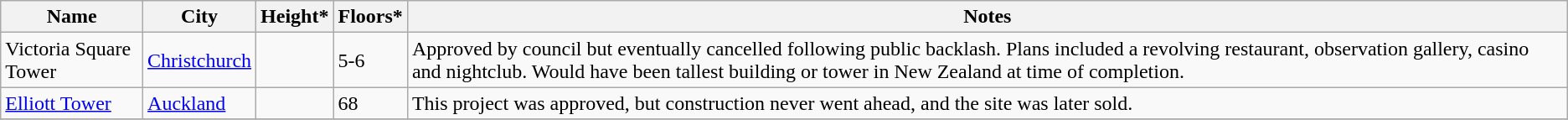<table class="wikitable sortable">
<tr>
<th>Name</th>
<th>City</th>
<th>Height*</th>
<th>Floors*</th>
<th class="unsortable">Notes</th>
</tr>
<tr>
<td>Victoria Square Tower</td>
<td><a href='#'>Christchurch</a></td>
<td></td>
<td>5-6</td>
<td>Approved by council but eventually cancelled following public backlash. Plans included a revolving restaurant, observation gallery, casino and nightclub. Would have been tallest building or tower in New Zealand at time of completion.</td>
</tr>
<tr>
<td><a href='#'>Elliott Tower</a></td>
<td><a href='#'>Auckland</a></td>
<td nowrap></td>
<td>68</td>
<td>This project was approved, but construction never went ahead, and the site was later sold.</td>
</tr>
<tr>
</tr>
</table>
